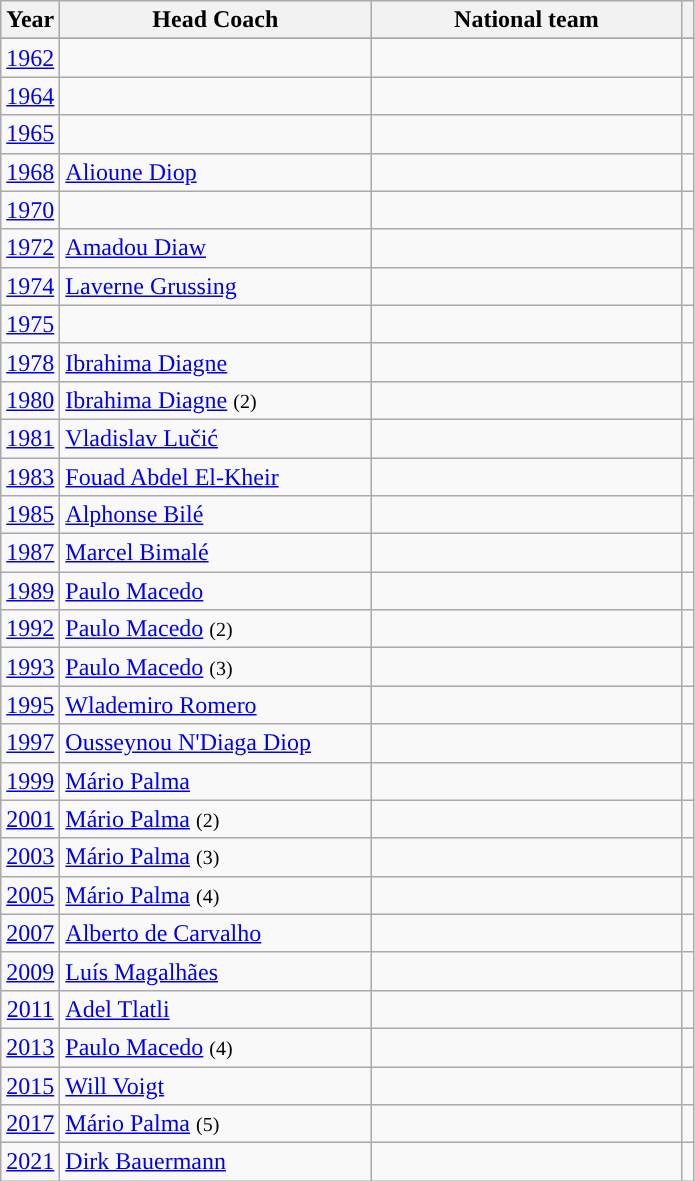<table class="wikitable">
<tr>
<th>Year</th>
<th style="width:200px">Head Coach</th>
<th style="width:200px">National team</th>
<th></th>
</tr>
<tr>
</tr>
<tr>
<td style="text-align:center;"><a href='#'>1962</a></td>
<td></td>
<td></td>
<td></td>
</tr>
<tr>
<td style="text-align:center;"><a href='#'>1964</a></td>
<td></td>
<td></td>
<td></td>
</tr>
<tr>
<td style="text-align:center;"><a href='#'>1965</a></td>
<td></td>
<td></td>
<td></td>
</tr>
<tr>
<td style="text-align:center;"><a href='#'>1968</a></td>
<td> <a href='#'>Alioune Diop</a></td>
<td></td>
<td></td>
</tr>
<tr>
<td style="text-align:center;"><a href='#'>1970</a></td>
<td></td>
<td></td>
<td></td>
</tr>
<tr>
<td style="text-align:center;"><a href='#'>1972</a></td>
<td> <a href='#'>Amadou Diaw</a></td>
<td></td>
<td></td>
</tr>
<tr>
<td style="text-align:center;"><a href='#'>1974</a></td>
<td> <a href='#'>Laverne Grussing</a></td>
<td></td>
<td></td>
</tr>
<tr>
<td style="text-align:center;"><a href='#'>1975</a></td>
<td></td>
<td></td>
<td></td>
</tr>
<tr>
<td style="text-align:center;"><a href='#'>1978</a></td>
<td> <a href='#'>Ibrahima Diagne</a></td>
<td></td>
<td></td>
</tr>
<tr>
<td style="text-align:center;"><a href='#'>1980</a></td>
<td> <a href='#'>Ibrahima Diagne</a> <small>(2)</small></td>
<td></td>
<td></td>
</tr>
<tr>
<td style="text-align:center;"><a href='#'>1981</a></td>
<td> <a href='#'>Vladislav Lučić</a></td>
<td></td>
<td></td>
</tr>
<tr>
<td style="text-align:center;"><a href='#'>1983</a></td>
<td> <a href='#'>Fouad Abdel El-Kheir</a></td>
<td></td>
<td></td>
</tr>
<tr>
<td style="text-align:center;"><a href='#'>1985</a></td>
<td> <a href='#'>Alphonse Bilé</a></td>
<td></td>
<td></td>
</tr>
<tr>
<td style="text-align:center;"><a href='#'>1987</a></td>
<td> <a href='#'>Marcel Bimalé</a></td>
<td></td>
<td></td>
</tr>
<tr>
<td style="text-align:center;"><a href='#'>1989</a></td>
<td> <a href='#'>Paulo Macedo</a></td>
<td></td>
<td></td>
</tr>
<tr>
<td style="text-align:center;"><a href='#'>1992</a></td>
<td> <a href='#'>Paulo Macedo</a> <small>(2)</small></td>
<td></td>
<td></td>
</tr>
<tr>
<td style="text-align:center;"><a href='#'>1993</a></td>
<td> <a href='#'>Paulo Macedo</a> <small>(3)</small></td>
<td></td>
<td></td>
</tr>
<tr>
<td style="text-align:center;"><a href='#'>1995</a></td>
<td> <a href='#'>Wlademiro Romero</a></td>
<td></td>
<td></td>
</tr>
<tr>
<td style="text-align:center;"><a href='#'>1997</a></td>
<td> <a href='#'>Ousseynou N'Diaga Diop</a></td>
<td></td>
<td></td>
</tr>
<tr>
<td style="text-align:center;"><a href='#'>1999</a></td>
<td> <a href='#'>Mário Palma</a></td>
<td></td>
<td></td>
</tr>
<tr>
<td style="text-align:center;"><a href='#'>2001</a></td>
<td> <a href='#'>Mário Palma</a> <small>(2)</small></td>
<td></td>
<td></td>
</tr>
<tr>
<td style="text-align:center;"><a href='#'>2003</a></td>
<td> <a href='#'>Mário Palma</a> <small>(3)</small></td>
<td></td>
<td></td>
</tr>
<tr>
<td style="text-align:center;"><a href='#'>2005</a></td>
<td> <a href='#'>Mário Palma</a> <small>(4)</small></td>
<td></td>
<td></td>
</tr>
<tr>
<td style="text-align:center;"><a href='#'>2007</a></td>
<td> <a href='#'>Alberto de Carvalho</a></td>
<td></td>
<td></td>
</tr>
<tr>
<td style="text-align:center;"><a href='#'>2009</a></td>
<td> <a href='#'>Luís Magalhães</a></td>
<td></td>
<td></td>
</tr>
<tr>
<td style="text-align:center;"><a href='#'>2011</a></td>
<td> <a href='#'>Adel Tlatli</a></td>
<td></td>
<td></td>
</tr>
<tr>
<td style="text-align:center;"><a href='#'>2013</a></td>
<td> <a href='#'>Paulo Macedo</a> <small>(4)</small></td>
<td></td>
<td></td>
</tr>
<tr>
<td style="text-align:center;"><a href='#'>2015</a></td>
<td> <a href='#'>Will Voigt</a></td>
<td></td>
<td></td>
</tr>
<tr>
<td style="text-align:center;"><a href='#'>2017</a></td>
<td> <a href='#'>Mário Palma</a> <small>(5)</small></td>
<td></td>
<td></td>
</tr>
<tr>
<td style="text-align:center;"><a href='#'>2021</a></td>
<td> <a href='#'>Dirk Bauermann</a></td>
<td></td>
<td></td>
</tr>
</table>
